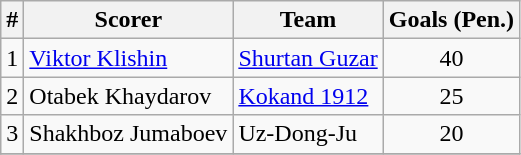<table class="wikitable">
<tr>
<th>#</th>
<th>Scorer</th>
<th>Team</th>
<th>Goals (Pen.)</th>
</tr>
<tr>
<td>1</td>
<td> <a href='#'>Viktor Klishin</a></td>
<td><a href='#'>Shurtan Guzar</a></td>
<td align=center>40</td>
</tr>
<tr>
<td>2</td>
<td> Otabek Khaydarov</td>
<td><a href='#'>Kokand 1912</a></td>
<td align=center>25</td>
</tr>
<tr>
<td>3</td>
<td> Shakhboz Jumaboev</td>
<td>Uz-Dong-Ju</td>
<td align=center>20</td>
</tr>
<tr>
</tr>
</table>
